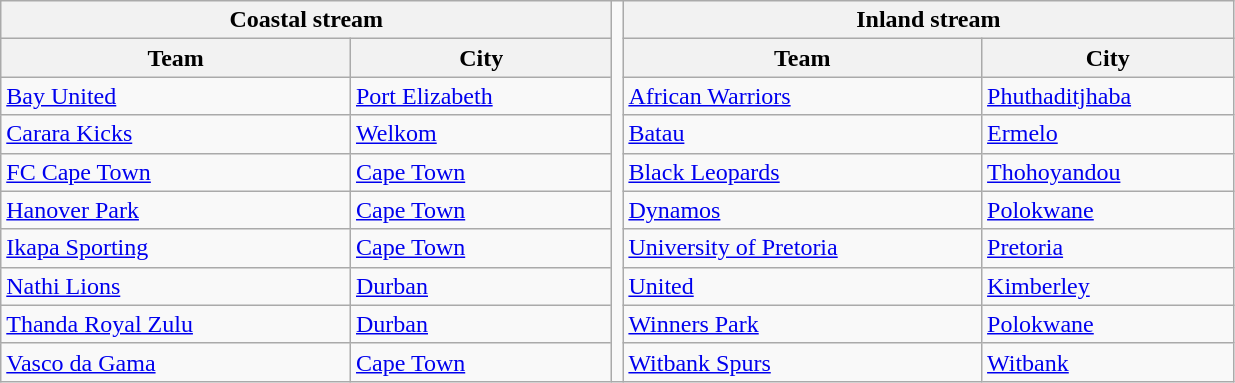<table class="wikitable">
<tr>
<th colspan="2" style="width:400px;">Coastal stream</th>
<td rowspan="10"></td>
<th colspan="2" style="width:400px;">Inland stream</th>
</tr>
<tr>
<th>Team</th>
<th>City</th>
<th>Team</th>
<th>City</th>
</tr>
<tr>
<td><a href='#'>Bay United</a></td>
<td><a href='#'>Port Elizabeth</a></td>
<td><a href='#'>African Warriors</a></td>
<td><a href='#'>Phuthaditjhaba</a></td>
</tr>
<tr>
<td><a href='#'>Carara Kicks</a></td>
<td><a href='#'>Welkom</a></td>
<td><a href='#'>Batau</a></td>
<td><a href='#'>Ermelo</a></td>
</tr>
<tr>
<td><a href='#'>FC Cape Town</a></td>
<td><a href='#'>Cape Town</a></td>
<td><a href='#'>Black Leopards</a></td>
<td><a href='#'>Thohoyandou</a></td>
</tr>
<tr>
<td><a href='#'>Hanover Park</a></td>
<td><a href='#'>Cape Town</a></td>
<td><a href='#'>Dynamos</a></td>
<td><a href='#'>Polokwane</a></td>
</tr>
<tr>
<td><a href='#'>Ikapa Sporting</a></td>
<td><a href='#'>Cape Town</a></td>
<td><a href='#'>University of Pretoria</a></td>
<td><a href='#'>Pretoria</a></td>
</tr>
<tr>
<td><a href='#'>Nathi Lions</a></td>
<td><a href='#'>Durban</a></td>
<td><a href='#'>United</a></td>
<td><a href='#'>Kimberley</a></td>
</tr>
<tr>
<td><a href='#'>Thanda Royal Zulu</a></td>
<td><a href='#'>Durban</a></td>
<td><a href='#'>Winners Park</a></td>
<td><a href='#'>Polokwane</a></td>
</tr>
<tr>
<td><a href='#'>Vasco da Gama</a></td>
<td><a href='#'>Cape Town</a></td>
<td><a href='#'>Witbank Spurs</a></td>
<td><a href='#'>Witbank</a></td>
</tr>
</table>
